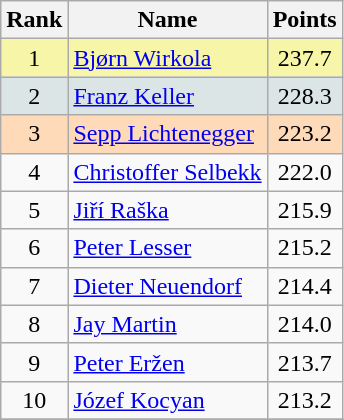<table class="wikitable sortable">
<tr>
<th align=Center>Rank</th>
<th>Name</th>
<th>Points</th>
</tr>
<tr style="background:#F7F6A8">
<td align=center>1</td>
<td> <a href='#'>Bjørn Wirkola</a></td>
<td align=center>237.7</td>
</tr>
<tr style="background: #DCE5E5;">
<td align=center>2</td>
<td> <a href='#'>Franz Keller</a></td>
<td align=center>228.3</td>
</tr>
<tr style="background: #FFDAB9;">
<td align=center>3</td>
<td> <a href='#'>Sepp Lichtenegger</a></td>
<td align=center>223.2</td>
</tr>
<tr>
<td align=center>4</td>
<td> <a href='#'>Christoffer Selbekk</a></td>
<td align=center>222.0</td>
</tr>
<tr>
<td align=center>5</td>
<td> <a href='#'>Jiří Raška</a></td>
<td align=center>215.9</td>
</tr>
<tr>
<td align=center>6</td>
<td> <a href='#'>Peter Lesser</a></td>
<td align=center>215.2</td>
</tr>
<tr>
<td align=center>7</td>
<td> <a href='#'>Dieter Neuendorf</a></td>
<td align=center>214.4</td>
</tr>
<tr>
<td align=center>8</td>
<td> <a href='#'>Jay Martin</a></td>
<td align=center>214.0</td>
</tr>
<tr>
<td align=center>9</td>
<td> <a href='#'>Peter Eržen</a></td>
<td align=center>213.7</td>
</tr>
<tr>
<td align=center>10</td>
<td> <a href='#'>Józef Kocyan</a></td>
<td align=center>213.2</td>
</tr>
<tr>
</tr>
</table>
